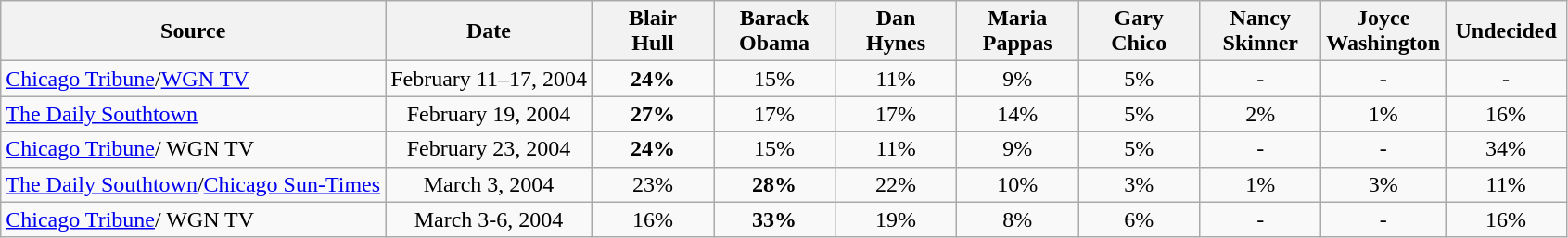<table class="wikitable" style="text-align:center">
<tr>
<th>Source</th>
<th>Date</th>
<th style="width:80px;">Blair<br>Hull</th>
<th style="width:80px;">Barack<br>Obama</th>
<th style="width:80px;">Dan<br>Hynes</th>
<th style="width:80px;">Maria<br>Pappas</th>
<th style="width:80px;">Gary<br>Chico</th>
<th style="width:80px;">Nancy<br>Skinner</th>
<th style="width:80px;">Joyce<br>Washington</th>
<th style="width:80px;">Undecided</th>
</tr>
<tr>
<td align=left><a href='#'>Chicago Tribune</a>/<a href='#'>WGN TV</a></td>
<td>February 11–17, 2004</td>
<td><strong>24%</strong></td>
<td align="center">15%</td>
<td align="center">11%</td>
<td align="center">9%</td>
<td align="center">5%</td>
<td align="center">-</td>
<td align="center">-</td>
<td align="center">-</td>
</tr>
<tr>
<td align=left><a href='#'>The Daily Southtown</a></td>
<td>February 19, 2004</td>
<td><strong>27%</strong></td>
<td align="center">17%</td>
<td align="center">17%</td>
<td align="center">14%</td>
<td align="center">5%</td>
<td align="center">2%</td>
<td align="center">1%</td>
<td align="center">16%</td>
</tr>
<tr>
<td align=left><a href='#'>Chicago Tribune</a>/ WGN TV</td>
<td>February 23, 2004</td>
<td><strong>24%</strong></td>
<td align="center">15%</td>
<td align="center">11%</td>
<td align="center">9%</td>
<td align="center">5%</td>
<td align="center">-</td>
<td align="center">-</td>
<td align="center">34%</td>
</tr>
<tr>
<td align=left><a href='#'>The Daily Southtown</a>/<a href='#'>Chicago Sun-Times</a></td>
<td>March 3, 2004</td>
<td align="center">23%</td>
<td><strong>28%</strong></td>
<td align="center">22%</td>
<td align="center">10%</td>
<td align="center">3%</td>
<td align="center">1%</td>
<td align="center">3%</td>
<td align="center">11%</td>
</tr>
<tr>
<td align=left><a href='#'>Chicago Tribune</a>/ WGN TV</td>
<td>March 3-6, 2004</td>
<td align="center">16%</td>
<td><strong>33%</strong></td>
<td align="center">19%</td>
<td align="center">8%</td>
<td align="center">6%</td>
<td align="center">-</td>
<td align="center">-</td>
<td align="center">16%</td>
</tr>
</table>
